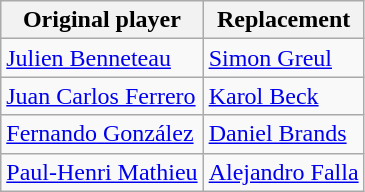<table class="wikitable sortable">
<tr>
<th>Original player</th>
<th>Replacement</th>
</tr>
<tr>
<td> <a href='#'>Julien Benneteau</a></td>
<td> <a href='#'>Simon Greul</a></td>
</tr>
<tr>
<td> <a href='#'>Juan Carlos Ferrero</a></td>
<td> <a href='#'>Karol Beck</a></td>
</tr>
<tr>
<td> <a href='#'>Fernando González</a></td>
<td> <a href='#'>Daniel Brands</a></td>
</tr>
<tr>
<td> <a href='#'>Paul-Henri Mathieu</a></td>
<td> <a href='#'>Alejandro Falla</a></td>
</tr>
</table>
